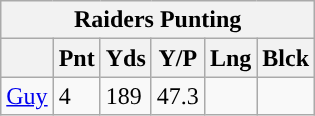<table class="wikitable">
<tr>
<th colspan="6">Raiders Punting</th>
</tr>
<tr>
<th></th>
<th>Pnt</th>
<th>Yds</th>
<th>Y/P</th>
<th>Lng</th>
<th>Blck</th>
</tr>
<tr>
<td><a href='#'>Guy</a></td>
<td>4</td>
<td>189</td>
<td>47.3</td>
<td></td>
<td></td>
</tr>
</table>
